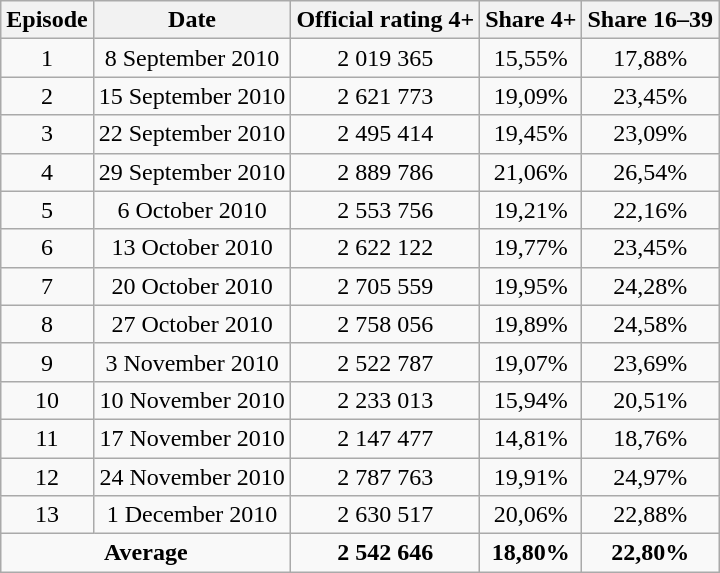<table class="wikitable" style="font-size:100%; text-align:center">
<tr>
<th>Episode</th>
<th>Date</th>
<th>Official rating 4+</th>
<th>Share 4+</th>
<th>Share 16–39</th>
</tr>
<tr>
<td>1</td>
<td>8 September 2010</td>
<td>2 019 365</td>
<td>15,55%</td>
<td>17,88%</td>
</tr>
<tr>
<td>2</td>
<td>15 September  2010</td>
<td>2 621 773</td>
<td>19,09%</td>
<td>23,45%</td>
</tr>
<tr>
<td>3</td>
<td>22 September 2010</td>
<td>2 495 414</td>
<td>19,45%</td>
<td>23,09%</td>
</tr>
<tr>
<td>4</td>
<td>29 September 2010</td>
<td>2 889 786</td>
<td>21,06%</td>
<td>26,54%</td>
</tr>
<tr>
<td>5</td>
<td>6 October 2010</td>
<td>2 553 756</td>
<td>19,21%</td>
<td>22,16%</td>
</tr>
<tr>
<td>6</td>
<td>13 October 2010</td>
<td>2 622 122</td>
<td>19,77%</td>
<td>23,45%</td>
</tr>
<tr>
<td>7</td>
<td>20 October 2010</td>
<td>2 705 559</td>
<td>19,95%</td>
<td>24,28%</td>
</tr>
<tr>
<td>8</td>
<td>27 October 2010</td>
<td>2 758 056</td>
<td>19,89%</td>
<td>24,58%</td>
</tr>
<tr>
<td>9</td>
<td>3 November 2010</td>
<td>2 522 787</td>
<td>19,07%</td>
<td>23,69%</td>
</tr>
<tr>
<td>10</td>
<td>10 November 2010</td>
<td>2 233 013</td>
<td>15,94%</td>
<td>20,51%</td>
</tr>
<tr>
<td>11</td>
<td>17 November 2010</td>
<td>2 147 477</td>
<td>14,81%</td>
<td>18,76%</td>
</tr>
<tr>
<td>12</td>
<td>24 November 2010</td>
<td>2 787 763</td>
<td>19,91%</td>
<td>24,97%</td>
</tr>
<tr>
<td>13</td>
<td>1 December 2010</td>
<td>2 630 517</td>
<td>20,06%</td>
<td>22,88%</td>
</tr>
<tr>
<td colspan="2"><strong>Average</strong></td>
<td><strong>2 542 646</strong></td>
<td><strong>18,80%</strong></td>
<td><strong>22,80%</strong></td>
</tr>
</table>
